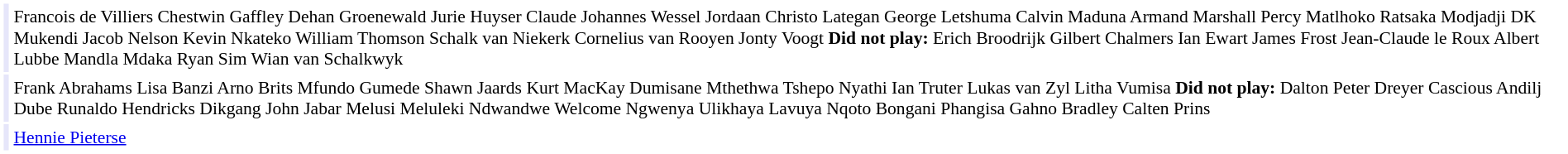<table cellpadding="2" style="border: 1px solid white; font-size:90%;">
<tr>
<td colspan="2" align="right" bgcolor="lavender"></td>
<td align="left">Francois de Villiers Chestwin Gaffley Dehan Groenewald Jurie Huyser Claude Johannes Wessel Jordaan Christo Lategan George Letshuma Calvin Maduna Armand Marshall Percy Matlhoko Ratsaka Modjadji DK Mukendi Jacob Nelson Kevin Nkateko William Thomson Schalk van Niekerk Cornelius van Rooyen Jonty Voogt <strong>Did not play:</strong> Erich Broodrijk Gilbert Chalmers Ian Ewart James Frost Jean-Claude le Roux Albert Lubbe Mandla Mdaka Ryan Sim Wian van Schalkwyk</td>
</tr>
<tr>
<td colspan="2" align="right" bgcolor="lavender"></td>
<td align="left">Frank Abrahams Lisa Banzi Arno Brits Mfundo Gumede Shawn Jaards Kurt MacKay Dumisane Mthethwa Tshepo Nyathi Ian Truter Lukas van Zyl Litha Vumisa <strong>Did not play:</strong> Dalton Peter Dreyer Cascious Andilj Dube Runaldo Hendricks Dikgang John Jabar Melusi Meluleki Ndwandwe Welcome Ngwenya Ulikhaya Lavuya Nqoto Bongani Phangisa Gahno Bradley Calten Prins</td>
</tr>
<tr>
<td colspan="2" align="right" bgcolor="lavender"></td>
<td align="left"><a href='#'>Hennie Pieterse</a></td>
</tr>
</table>
